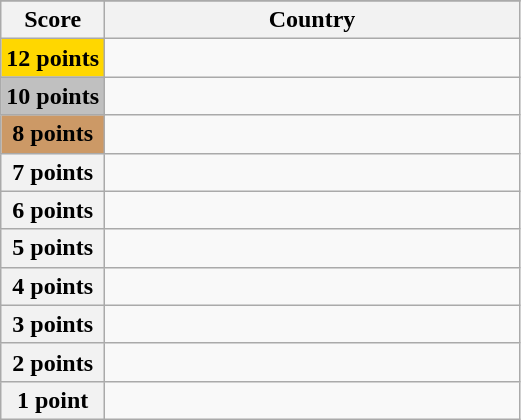<table class="wikitable">
<tr>
</tr>
<tr>
<th scope="col" width="20%">Score</th>
<th scope="col">Country</th>
</tr>
<tr>
<th scope="row" style="background:gold">12 points</th>
<td></td>
</tr>
<tr>
<th scope="row" style="background:silver">10 points</th>
<td></td>
</tr>
<tr>
<th scope="row" style="background:#c96">8 points</th>
<td></td>
</tr>
<tr>
<th scope="row">7 points</th>
<td></td>
</tr>
<tr>
<th scope="row">6 points</th>
<td></td>
</tr>
<tr>
<th scope="row">5 points</th>
<td></td>
</tr>
<tr>
<th scope="row">4 points</th>
<td></td>
</tr>
<tr>
<th scope="row">3 points</th>
<td></td>
</tr>
<tr>
<th scope="row">2 points</th>
<td></td>
</tr>
<tr>
<th scope="row">1 point</th>
<td></td>
</tr>
</table>
